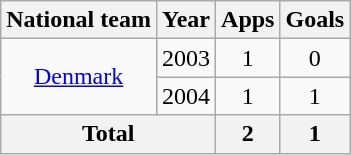<table class="wikitable" style="text-align:center">
<tr>
<th>National team</th>
<th>Year</th>
<th>Apps</th>
<th>Goals</th>
</tr>
<tr>
<td rowspan=2><a href='#'>Denmark</a></td>
<td>2003</td>
<td>1</td>
<td>0</td>
</tr>
<tr>
<td>2004</td>
<td>1</td>
<td>1</td>
</tr>
<tr>
<th colspan=2>Total</th>
<th>2</th>
<th>1</th>
</tr>
</table>
